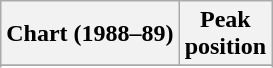<table class="wikitable sortable">
<tr>
<th>Chart (1988–89)</th>
<th>Peak<br>position</th>
</tr>
<tr>
</tr>
<tr>
</tr>
<tr>
</tr>
<tr>
</tr>
<tr>
</tr>
<tr>
</tr>
<tr>
</tr>
</table>
